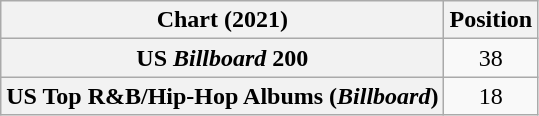<table class="wikitable sortable plainrowheaders" style="text-align:center">
<tr>
<th scope="col">Chart (2021)</th>
<th scope="col">Position</th>
</tr>
<tr>
<th scope="row">US <em>Billboard</em> 200</th>
<td>38</td>
</tr>
<tr>
<th scope="row">US Top R&B/Hip-Hop Albums (<em>Billboard</em>)</th>
<td>18</td>
</tr>
</table>
